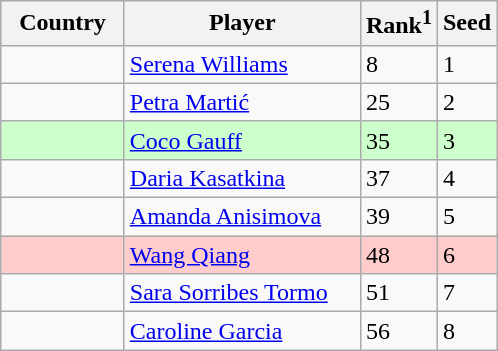<table class=wikitable>
<tr>
<th width="75">Country</th>
<th width="150">Player</th>
<th>Rank<sup>1</sup></th>
<th>Seed</th>
</tr>
<tr>
<td></td>
<td><a href='#'>Serena Williams</a></td>
<td>8</td>
<td>1</td>
</tr>
<tr>
<td></td>
<td><a href='#'>Petra Martić</a></td>
<td>25</td>
<td>2</td>
</tr>
<tr style="background:#cfc;">
<td></td>
<td><a href='#'>Coco Gauff</a></td>
<td>35</td>
<td>3</td>
</tr>
<tr>
<td></td>
<td><a href='#'>Daria Kasatkina</a></td>
<td>37</td>
<td>4</td>
</tr>
<tr>
<td></td>
<td><a href='#'>Amanda Anisimova</a></td>
<td>39</td>
<td>5</td>
</tr>
<tr style="background:#fcc;">
<td></td>
<td><a href='#'>Wang Qiang</a></td>
<td>48</td>
<td>6</td>
</tr>
<tr>
<td></td>
<td><a href='#'>Sara Sorribes Tormo</a></td>
<td>51</td>
<td>7</td>
</tr>
<tr>
<td></td>
<td><a href='#'>Caroline Garcia</a></td>
<td>56</td>
<td>8</td>
</tr>
</table>
